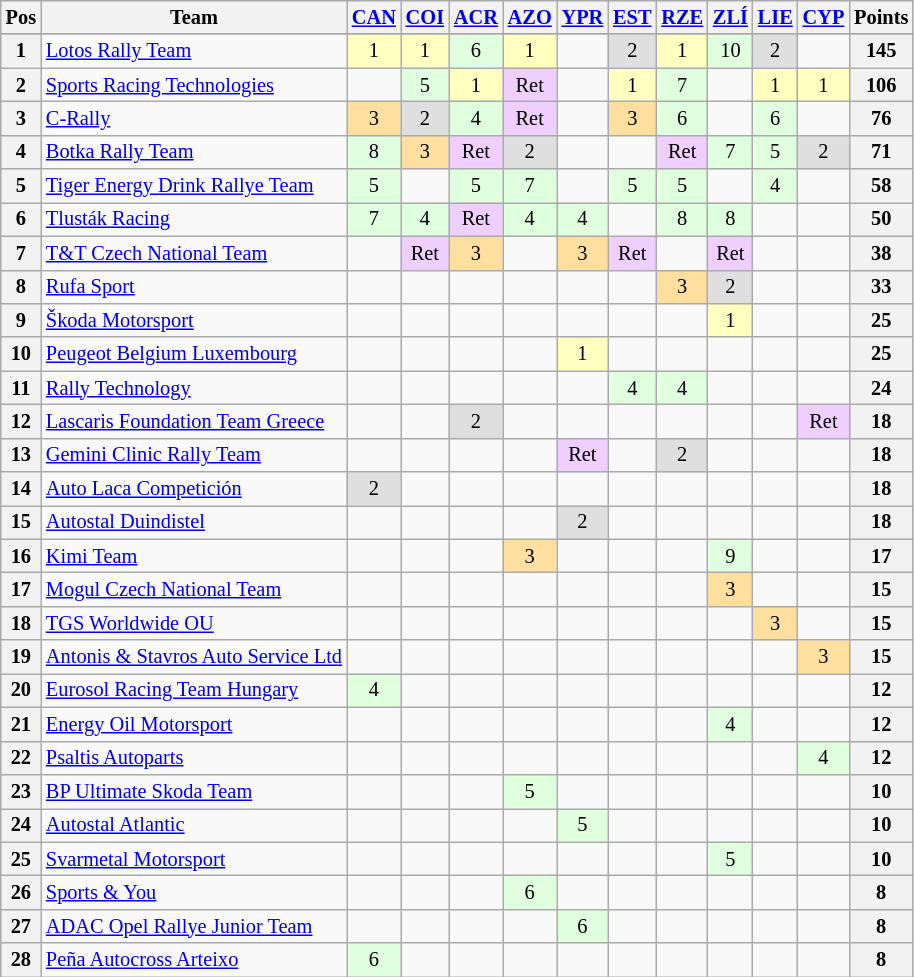<table class="wikitable" style="font-size: 85%; text-align: center;">
<tr valign="top">
<th valign="middle">Pos</th>
<th valign="middle">Team</th>
<th><a href='#'>CAN</a><br></th>
<th><a href='#'>COI</a><br></th>
<th><a href='#'>ACR</a><br></th>
<th><a href='#'>AZO</a><br></th>
<th><a href='#'>YPR</a><br></th>
<th><a href='#'>EST</a><br></th>
<th><a href='#'>RZE</a><br></th>
<th><a href='#'>ZLÍ</a><br></th>
<th><a href='#'>LIE</a><br></th>
<th><a href='#'>CYP</a><br></th>
<th valign="middle">Points</th>
</tr>
<tr>
</tr>
<tr>
<th>1</th>
<td align=left> <a href='#'>Lotos Rally Team</a></td>
<td style="background:#ffffbf;">1</td>
<td style="background:#ffffbf;">1</td>
<td style="background:#dfffdf;">6</td>
<td style="background:#ffffbf;">1</td>
<td></td>
<td style="background:#dfdfdf;">2</td>
<td style="background:#ffffbf;">1</td>
<td style="background:#dfffdf;">10</td>
<td style="background:#dfdfdf;">2</td>
<td></td>
<th>145</th>
</tr>
<tr>
<th>2</th>
<td align=left> <a href='#'>Sports Racing Technologies</a></td>
<td></td>
<td style="background:#dfffdf;">5</td>
<td style="background:#ffffbf;">1</td>
<td style="background:#efcfff;">Ret</td>
<td></td>
<td style="background:#ffffbf;">1</td>
<td style="background:#dfffdf;">7</td>
<td></td>
<td style="background:#ffffbf;">1</td>
<td style="background:#ffffbf;">1</td>
<th>106</th>
</tr>
<tr>
<th>3</th>
<td align=left> <a href='#'>C-Rally</a></td>
<td style="background:#ffdf9f;">3</td>
<td style="background:#dfdfdf;">2</td>
<td style="background:#dfffdf;">4</td>
<td style="background:#efcfff;">Ret</td>
<td></td>
<td style="background:#ffdf9f;">3</td>
<td style="background:#dfffdf;">6</td>
<td></td>
<td style="background:#dfffdf;">6</td>
<td></td>
<th>76</th>
</tr>
<tr>
<th>4</th>
<td align=left> <a href='#'>Botka Rally Team</a></td>
<td style="background:#dfffdf;">8</td>
<td style="background:#ffdf9f;">3</td>
<td style="background:#efcfff;">Ret</td>
<td style="background:#dfdfdf;">2</td>
<td></td>
<td></td>
<td style="background:#efcfff;">Ret</td>
<td style="background:#dfffdf;">7</td>
<td style="background:#dfffdf;">5</td>
<td style="background:#dfdfdf;">2</td>
<th>71</th>
</tr>
<tr>
<th>5</th>
<td align=left> <a href='#'>Tiger Energy Drink Rallye Team</a></td>
<td style="background:#dfffdf;">5</td>
<td></td>
<td style="background:#dfffdf;">5</td>
<td style="background:#dfffdf;">7</td>
<td></td>
<td style="background:#dfffdf;">5</td>
<td style="background:#dfffdf;">5</td>
<td></td>
<td style="background:#dfffdf;">4</td>
<td></td>
<th>58</th>
</tr>
<tr>
<th>6</th>
<td align=left> <a href='#'>Tlusták Racing</a></td>
<td style="background:#dfffdf;">7</td>
<td style="background:#dfffdf;">4</td>
<td style="background:#efcfff;">Ret</td>
<td style="background:#dfffdf;">4</td>
<td style="background:#dfffdf;">4</td>
<td></td>
<td style="background:#dfffdf;">8</td>
<td style="background:#dfffdf;">8</td>
<td></td>
<td></td>
<th>50</th>
</tr>
<tr>
<th>7</th>
<td align=left> <a href='#'>T&T Czech National Team</a></td>
<td></td>
<td style="background:#efcfff;">Ret</td>
<td style="background:#ffdf9f;">3</td>
<td></td>
<td style="background:#ffdf9f;">3</td>
<td style="background:#efcfff;">Ret</td>
<td></td>
<td style="background:#efcfff;">Ret</td>
<td></td>
<td></td>
<th>38</th>
</tr>
<tr>
<th>8</th>
<td align=left> <a href='#'>Rufa Sport</a></td>
<td></td>
<td></td>
<td></td>
<td></td>
<td></td>
<td></td>
<td style="background:#ffdf9f;">3</td>
<td style="background:#dfdfdf;">2</td>
<td></td>
<td></td>
<th>33</th>
</tr>
<tr>
<th>9</th>
<td align=left> <a href='#'>Škoda Motorsport</a></td>
<td></td>
<td></td>
<td></td>
<td></td>
<td></td>
<td></td>
<td></td>
<td style="background:#ffffbf;">1</td>
<td></td>
<td></td>
<th>25</th>
</tr>
<tr>
<th>10</th>
<td align=left> <a href='#'>Peugeot Belgium Luxembourg</a></td>
<td></td>
<td></td>
<td></td>
<td></td>
<td style="background:#ffffbf;">1</td>
<td></td>
<td></td>
<td></td>
<td></td>
<td></td>
<th>25</th>
</tr>
<tr>
<th>11</th>
<td align=left> <a href='#'>Rally Technology</a></td>
<td></td>
<td></td>
<td></td>
<td></td>
<td></td>
<td style="background:#dfffdf;">4</td>
<td style="background:#dfffdf;">4</td>
<td></td>
<td></td>
<td></td>
<th>24</th>
</tr>
<tr>
<th>12</th>
<td align=left> <a href='#'>Lascaris Foundation Team Greece</a></td>
<td></td>
<td></td>
<td style="background:#dfdfdf;">2</td>
<td></td>
<td></td>
<td></td>
<td></td>
<td></td>
<td></td>
<td style="background:#efcfff;">Ret</td>
<th>18</th>
</tr>
<tr>
<th>13</th>
<td align=left> <a href='#'>Gemini Clinic Rally Team</a></td>
<td></td>
<td></td>
<td></td>
<td></td>
<td style="background:#efcfff;">Ret</td>
<td></td>
<td style="background:#dfdfdf;">2</td>
<td></td>
<td></td>
<td></td>
<th>18</th>
</tr>
<tr>
<th>14</th>
<td align=left> <a href='#'>Auto Laca Competición</a></td>
<td style="background:#dfdfdf;">2</td>
<td></td>
<td></td>
<td></td>
<td></td>
<td></td>
<td></td>
<td></td>
<td></td>
<td></td>
<th>18</th>
</tr>
<tr>
<th>15</th>
<td align=left> <a href='#'>Autostal Duindistel</a></td>
<td></td>
<td></td>
<td></td>
<td></td>
<td style="background:#dfdfdf;">2</td>
<td></td>
<td></td>
<td></td>
<td></td>
<td></td>
<th>18</th>
</tr>
<tr>
<th>16</th>
<td align=left> <a href='#'>Kimi Team</a></td>
<td></td>
<td></td>
<td></td>
<td style="background:#ffdf9f;">3</td>
<td></td>
<td></td>
<td></td>
<td style="background:#dfffdf;">9</td>
<td></td>
<td></td>
<th>17</th>
</tr>
<tr>
<th>17</th>
<td align=left> <a href='#'>Mogul Czech National Team</a></td>
<td></td>
<td></td>
<td></td>
<td></td>
<td></td>
<td></td>
<td></td>
<td style="background:#ffdf9f;">3</td>
<td></td>
<td></td>
<th>15</th>
</tr>
<tr>
<th>18</th>
<td align=left> <a href='#'>TGS Worldwide OU</a></td>
<td></td>
<td></td>
<td></td>
<td></td>
<td></td>
<td></td>
<td></td>
<td></td>
<td style="background:#ffdf9f;">3</td>
<td></td>
<th>15</th>
</tr>
<tr>
<th>19</th>
<td align=left> <a href='#'>Antonis & Stavros Auto Service Ltd</a></td>
<td></td>
<td></td>
<td></td>
<td></td>
<td></td>
<td></td>
<td></td>
<td></td>
<td></td>
<td style="background:#ffdf9f;">3</td>
<th>15</th>
</tr>
<tr>
<th>20</th>
<td align=left> <a href='#'>Eurosol Racing Team Hungary</a></td>
<td style="background:#dfffdf;">4</td>
<td></td>
<td></td>
<td></td>
<td></td>
<td></td>
<td></td>
<td></td>
<td></td>
<td></td>
<th>12</th>
</tr>
<tr>
<th>21</th>
<td align=left> <a href='#'>Energy Oil Motorsport</a></td>
<td></td>
<td></td>
<td></td>
<td></td>
<td></td>
<td></td>
<td></td>
<td style="background:#dfffdf;">4</td>
<td></td>
<td></td>
<th>12</th>
</tr>
<tr>
<th>22</th>
<td align=left> <a href='#'>Psaltis Autoparts</a></td>
<td></td>
<td></td>
<td></td>
<td></td>
<td></td>
<td></td>
<td></td>
<td></td>
<td></td>
<td style="background:#dfffdf;">4</td>
<th>12</th>
</tr>
<tr>
<th>23</th>
<td align=left> <a href='#'>BP Ultimate Skoda Team</a></td>
<td></td>
<td></td>
<td></td>
<td style="background:#dfffdf;">5</td>
<td></td>
<td></td>
<td></td>
<td></td>
<td></td>
<td></td>
<th>10</th>
</tr>
<tr>
<th>24</th>
<td align=left> <a href='#'>Autostal Atlantic</a></td>
<td></td>
<td></td>
<td></td>
<td></td>
<td style="background:#dfffdf;">5</td>
<td></td>
<td></td>
<td></td>
<td></td>
<td></td>
<th>10</th>
</tr>
<tr>
<th>25</th>
<td align=left> <a href='#'>Svarmetal Motorsport</a></td>
<td></td>
<td></td>
<td></td>
<td></td>
<td></td>
<td></td>
<td></td>
<td style="background:#dfffdf;">5</td>
<td></td>
<td></td>
<th>10</th>
</tr>
<tr>
<th>26</th>
<td align=left> <a href='#'>Sports & You</a></td>
<td></td>
<td></td>
<td></td>
<td style="background:#dfffdf;">6</td>
<td></td>
<td></td>
<td></td>
<td></td>
<td></td>
<td></td>
<th>8</th>
</tr>
<tr>
<th>27</th>
<td align=left> <a href='#'>ADAC Opel Rallye Junior Team</a></td>
<td></td>
<td></td>
<td></td>
<td></td>
<td style="background:#dfffdf;">6</td>
<td></td>
<td></td>
<td></td>
<td></td>
<td></td>
<th>8</th>
</tr>
<tr>
<th>28</th>
<td align=left> <a href='#'>Peña Autocross Arteixo</a></td>
<td style="background:#dfffdf;">6</td>
<td></td>
<td></td>
<td></td>
<td></td>
<td></td>
<td></td>
<td></td>
<td></td>
<td></td>
<th>8</th>
</tr>
</table>
